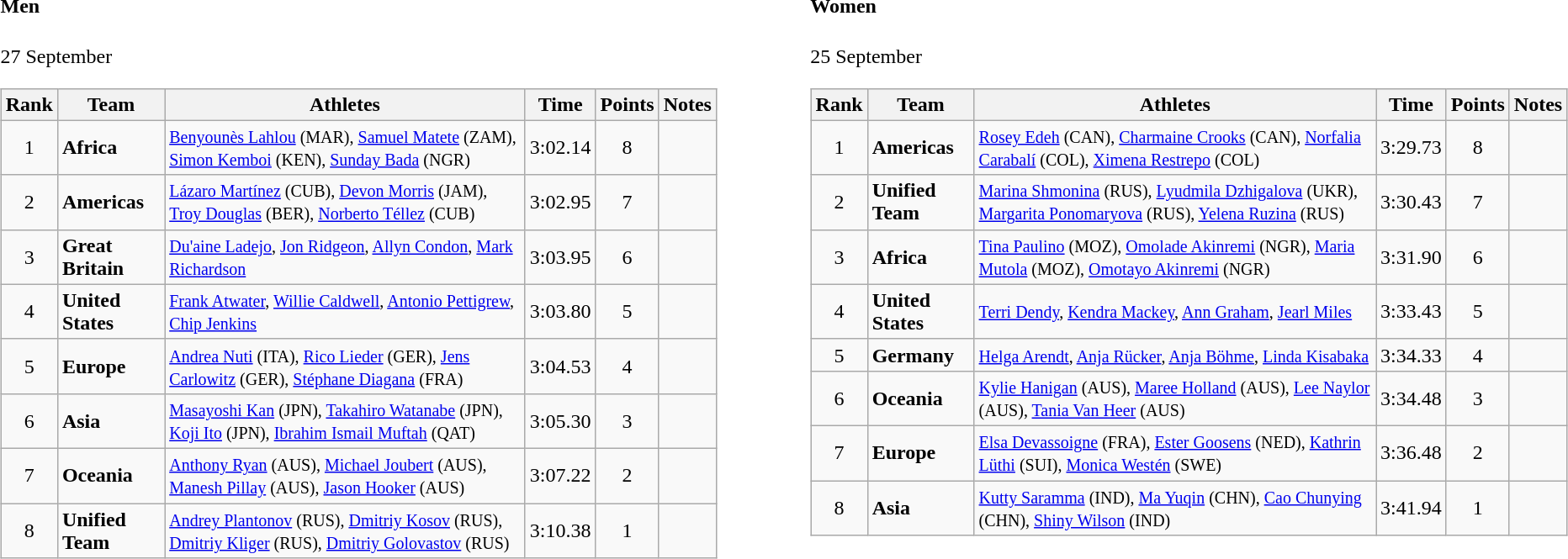<table>
<tr>
<td valign="top"><br><h4>Men</h4>27 September<table class="wikitable" style="text-align:center">
<tr>
<th>Rank</th>
<th>Team</th>
<th>Athletes</th>
<th>Time</th>
<th>Points</th>
<th>Notes</th>
</tr>
<tr>
<td>1</td>
<td align=left><strong>Africa</strong></td>
<td align="left"><small><a href='#'>Benyounès Lahlou</a> (MAR), <a href='#'>Samuel Matete</a> (ZAM), <a href='#'>Simon Kemboi</a> (KEN), <a href='#'>Sunday Bada</a> (NGR)</small></td>
<td>3:02.14</td>
<td>8</td>
<td></td>
</tr>
<tr>
<td>2</td>
<td align=left><strong>Americas</strong></td>
<td align="left"><small><a href='#'>Lázaro Martínez</a> (CUB), <a href='#'>Devon Morris</a> (JAM), <a href='#'>Troy Douglas</a> (BER), <a href='#'>Norberto Téllez</a> (CUB)</small></td>
<td>3:02.95</td>
<td>7</td>
<td></td>
</tr>
<tr>
<td>3</td>
<td align=left><strong>Great Britain</strong></td>
<td align="left"><small><a href='#'>Du'aine Ladejo</a>, <a href='#'>Jon Ridgeon</a>, <a href='#'>Allyn Condon</a>, <a href='#'>Mark Richardson</a></small></td>
<td>3:03.95</td>
<td>6</td>
<td></td>
</tr>
<tr>
<td>4</td>
<td align=left><strong>United States</strong></td>
<td align="left"><small><a href='#'>Frank Atwater</a>, <a href='#'>Willie Caldwell</a>, <a href='#'>Antonio Pettigrew</a>, <a href='#'>Chip Jenkins</a> </small></td>
<td>3:03.80</td>
<td>5</td>
<td></td>
</tr>
<tr>
<td>5</td>
<td align=left><strong>Europe</strong></td>
<td align="left"><small><a href='#'>Andrea Nuti</a> (ITA), <a href='#'>Rico Lieder</a> (GER), <a href='#'>Jens Carlowitz</a> (GER), <a href='#'>Stéphane Diagana</a> (FRA)</small></td>
<td>3:04.53</td>
<td>4</td>
<td></td>
</tr>
<tr>
<td>6</td>
<td align=left><strong>Asia</strong></td>
<td align="left"><small><a href='#'>Masayoshi Kan</a> (JPN), <a href='#'>Takahiro Watanabe</a> (JPN), <a href='#'>Koji Ito</a> (JPN), <a href='#'>Ibrahim Ismail Muftah</a> (QAT) </small></td>
<td>3:05.30</td>
<td>3</td>
<td></td>
</tr>
<tr>
<td>7</td>
<td align=left><strong>Oceania</strong></td>
<td align="left"><small><a href='#'>Anthony Ryan</a> (AUS), <a href='#'>Michael Joubert</a> (AUS), <a href='#'>Manesh Pillay</a> (AUS), <a href='#'>Jason Hooker</a> (AUS)</small></td>
<td>3:07.22</td>
<td>2</td>
<td></td>
</tr>
<tr>
<td>8</td>
<td align=left><strong>Unified Team</strong></td>
<td align="left"><small><a href='#'>Andrey Plantonov</a> (RUS), <a href='#'>Dmitriy Kosov</a> (RUS), <a href='#'>Dmitriy Kliger</a> (RUS), <a href='#'>Dmitriy Golovastov</a> (RUS) </small></td>
<td>3:10.38</td>
<td>1</td>
<td></td>
</tr>
</table>
</td>
<td width="50"> </td>
<td valign="top"><br><h4>Women</h4>25 September<table class="wikitable" style="text-align:center">
<tr>
<th>Rank</th>
<th>Team</th>
<th>Athletes</th>
<th>Time</th>
<th>Points</th>
<th>Notes</th>
</tr>
<tr>
<td>1</td>
<td align=left><strong>Americas</strong></td>
<td align="left"><small><a href='#'>Rosey Edeh</a> (CAN), <a href='#'>Charmaine Crooks</a> (CAN), <a href='#'>Norfalia Carabalí</a> (COL), <a href='#'>Ximena Restrepo</a> (COL)</small></td>
<td>3:29.73</td>
<td>8</td>
<td></td>
</tr>
<tr>
<td>2</td>
<td align=left><strong>Unified Team</strong></td>
<td align="left"><small><a href='#'>Marina Shmonina</a> (RUS), <a href='#'>Lyudmila Dzhigalova</a> (UKR), <a href='#'>Margarita Ponomaryova</a> (RUS), <a href='#'>Yelena Ruzina</a> (RUS) </small></td>
<td>3:30.43</td>
<td>7</td>
<td></td>
</tr>
<tr>
<td>3</td>
<td align=left><strong>Africa</strong></td>
<td align="left"><small><a href='#'>Tina Paulino</a> (MOZ), <a href='#'>Omolade Akinremi</a> (NGR), <a href='#'>Maria Mutola</a> (MOZ), <a href='#'>Omotayo Akinremi</a> (NGR) </small></td>
<td>3:31.90</td>
<td>6</td>
<td></td>
</tr>
<tr>
<td>4</td>
<td align=left><strong>United States</strong></td>
<td align="left"><small><a href='#'>Terri Dendy</a>, <a href='#'>Kendra Mackey</a>, <a href='#'>Ann Graham</a>, <a href='#'>Jearl Miles</a></small></td>
<td>3:33.43</td>
<td>5</td>
<td></td>
</tr>
<tr>
<td>5</td>
<td align=left><strong>Germany</strong></td>
<td align="left"><small><a href='#'>Helga Arendt</a>, <a href='#'>Anja Rücker</a>, <a href='#'>Anja Böhme</a>, <a href='#'>Linda Kisabaka</a></small></td>
<td>3:34.33</td>
<td>4</td>
<td></td>
</tr>
<tr>
<td>6</td>
<td align=left><strong>Oceania</strong></td>
<td align="left"><small><a href='#'>Kylie Hanigan</a> (AUS), <a href='#'>Maree Holland</a> (AUS), <a href='#'>Lee Naylor</a> (AUS), <a href='#'>Tania Van Heer</a> (AUS)</small></td>
<td>3:34.48</td>
<td>3</td>
<td></td>
</tr>
<tr>
<td>7</td>
<td align=left><strong>Europe</strong></td>
<td align="left"><small><a href='#'>Elsa Devassoigne</a> (FRA), <a href='#'>Ester Goosens</a> (NED), <a href='#'>Kathrin Lüthi</a> (SUI), <a href='#'>Monica Westén</a> (SWE)</small></td>
<td>3:36.48</td>
<td>2</td>
<td></td>
</tr>
<tr>
<td>8</td>
<td align=left><strong>Asia</strong></td>
<td align="left"><small><a href='#'>Kutty Saramma</a> (IND), <a href='#'>Ma Yuqin</a> (CHN), <a href='#'>Cao Chunying</a> (CHN), <a href='#'>Shiny Wilson</a> (IND) </small></td>
<td>3:41.94</td>
<td>1</td>
<td></td>
</tr>
</table>
</td>
</tr>
</table>
